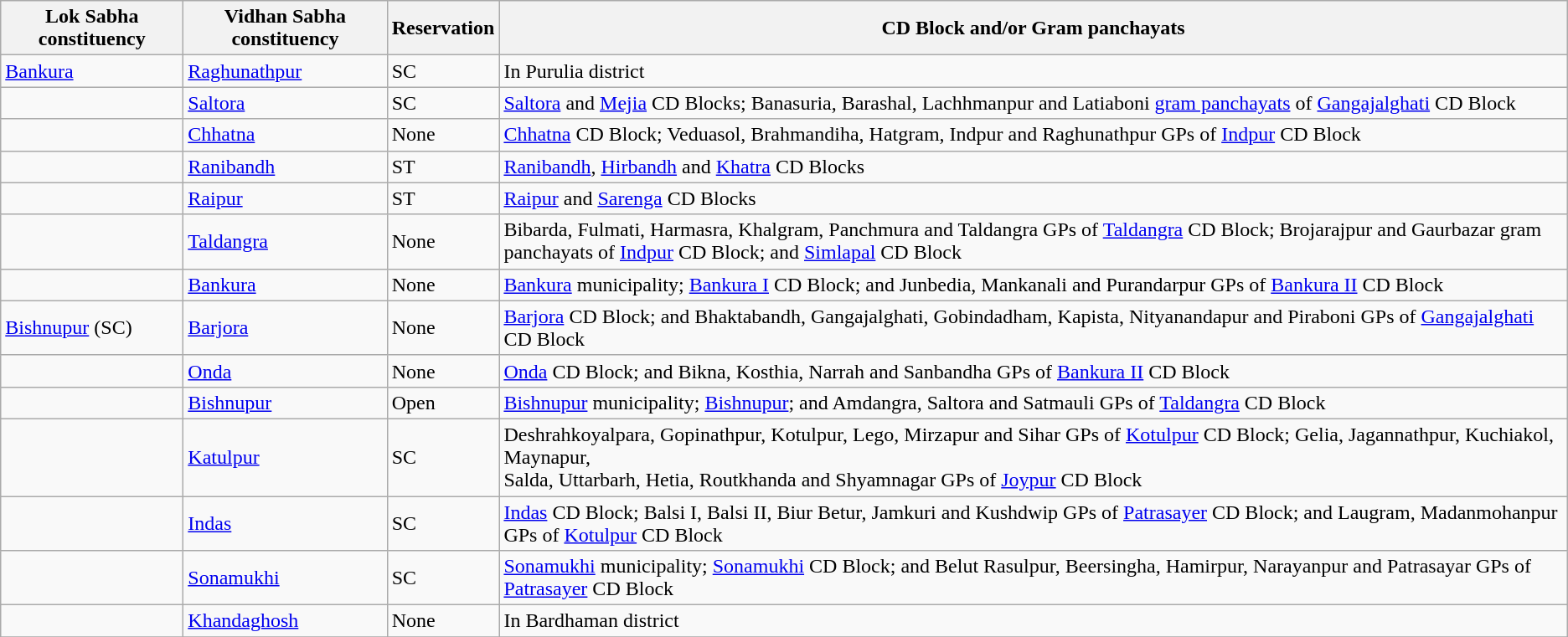<table class="wikitable sortable">
<tr>
<th>Lok Sabha constituency</th>
<th>Vidhan Sabha constituency</th>
<th>Reservation</th>
<th>CD Block and/or Gram panchayats</th>
</tr>
<tr>
<td><a href='#'>Bankura</a></td>
<td><a href='#'>Raghunathpur</a></td>
<td>SC</td>
<td>In Purulia district</td>
</tr>
<tr>
<td></td>
<td><a href='#'>Saltora</a></td>
<td>SC</td>
<td><a href='#'>Saltora</a> and <a href='#'>Mejia</a> CD Blocks; Banasuria, Barashal, Lachhmanpur and Latiaboni <a href='#'>gram panchayats</a> of <a href='#'>Gangajalghati</a> CD Block</td>
</tr>
<tr>
<td></td>
<td><a href='#'>Chhatna</a></td>
<td>None</td>
<td><a href='#'>Chhatna</a> CD Block; Veduasol, Brahmandiha, Hatgram, Indpur and Raghunathpur GPs of <a href='#'>Indpur</a> CD Block</td>
</tr>
<tr>
<td></td>
<td><a href='#'>Ranibandh</a></td>
<td>ST</td>
<td><a href='#'>Ranibandh</a>, <a href='#'>Hirbandh</a> and <a href='#'>Khatra</a> CD Blocks</td>
</tr>
<tr>
<td></td>
<td><a href='#'>Raipur</a></td>
<td>ST</td>
<td><a href='#'>Raipur</a> and <a href='#'>Sarenga</a> CD Blocks</td>
</tr>
<tr>
<td></td>
<td><a href='#'>Taldangra</a></td>
<td>None</td>
<td>Bibarda, Fulmati, Harmasra, Khalgram, Panchmura and Taldangra GPs of <a href='#'>Taldangra</a> CD Block; Brojarajpur and Gaurbazar gram panchayats of <a href='#'>Indpur</a> CD Block; and <a href='#'>Simlapal</a> CD Block</td>
</tr>
<tr>
<td></td>
<td><a href='#'>Bankura</a></td>
<td>None</td>
<td><a href='#'>Bankura</a> municipality; <a href='#'>Bankura I</a> CD Block; and Junbedia, Mankanali and Purandarpur GPs of <a href='#'>Bankura II</a> CD Block</td>
</tr>
<tr>
<td><a href='#'>Bishnupur</a> (SC)</td>
<td><a href='#'>Barjora</a></td>
<td>None</td>
<td><a href='#'>Barjora</a> CD Block; and Bhaktabandh, Gangajalghati, Gobindadham, Kapista, Nityanandapur and Piraboni GPs of <a href='#'>Gangajalghati</a> CD Block</td>
</tr>
<tr>
<td></td>
<td><a href='#'>Onda</a></td>
<td>None</td>
<td><a href='#'>Onda</a> CD Block; and Bikna, Kosthia, Narrah and Sanbandha GPs of <a href='#'>Bankura II</a> CD Block</td>
</tr>
<tr>
<td></td>
<td><a href='#'>Bishnupur</a></td>
<td>Open</td>
<td><a href='#'>Bishnupur</a> municipality; <a href='#'>Bishnupur</a>; and Amdangra, Saltora and Satmauli GPs of <a href='#'>Taldangra</a> CD Block</td>
</tr>
<tr>
<td></td>
<td><a href='#'>Katulpur</a></td>
<td>SC</td>
<td>Deshrahkoyalpara, Gopinathpur, Kotulpur, Lego, Mirzapur and Sihar GPs of <a href='#'>Kotulpur</a> CD Block; Gelia, Jagannathpur, Kuchiakol, Maynapur,<br>Salda, Uttarbarh, Hetia, Routkhanda and Shyamnagar GPs of <a href='#'>Joypur</a> CD Block</td>
</tr>
<tr>
<td></td>
<td><a href='#'>Indas</a></td>
<td>SC</td>
<td><a href='#'>Indas</a> CD Block; Balsi I, Balsi II, Biur Betur, Jamkuri and Kushdwip GPs of <a href='#'>Patrasayer</a> CD Block; and Laugram, Madanmohanpur GPs of <a href='#'>Kotulpur</a> CD Block</td>
</tr>
<tr>
<td></td>
<td><a href='#'>Sonamukhi</a></td>
<td>SC</td>
<td><a href='#'>Sonamukhi</a> municipality; <a href='#'>Sonamukhi</a> CD Block; and Belut Rasulpur, Beersingha, Hamirpur, Narayanpur and Patrasayar GPs of <a href='#'>Patrasayer</a> CD Block</td>
</tr>
<tr>
<td></td>
<td><a href='#'>Khandaghosh</a></td>
<td>None</td>
<td>In Bardhaman district</td>
</tr>
<tr>
</tr>
</table>
